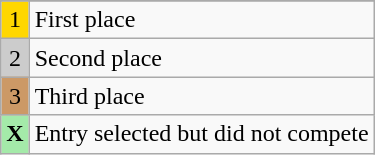<table class="wikitable">
<tr>
</tr>
<tr>
<td style="text-align:center; background-color:#FFD700;">1</td>
<td>First place</td>
</tr>
<tr>
<td style="text-align:center; background-color:#CCC;">2</td>
<td>Second place</td>
</tr>
<tr>
<td style="text-align:center; background-color:#C96;">3</td>
<td>Third place</td>
</tr>
<tr>
<td style="text-align:center; background-color:#A4EAA9;"><strong>X</strong></td>
<td>Entry selected but did not compete</td>
</tr>
</table>
